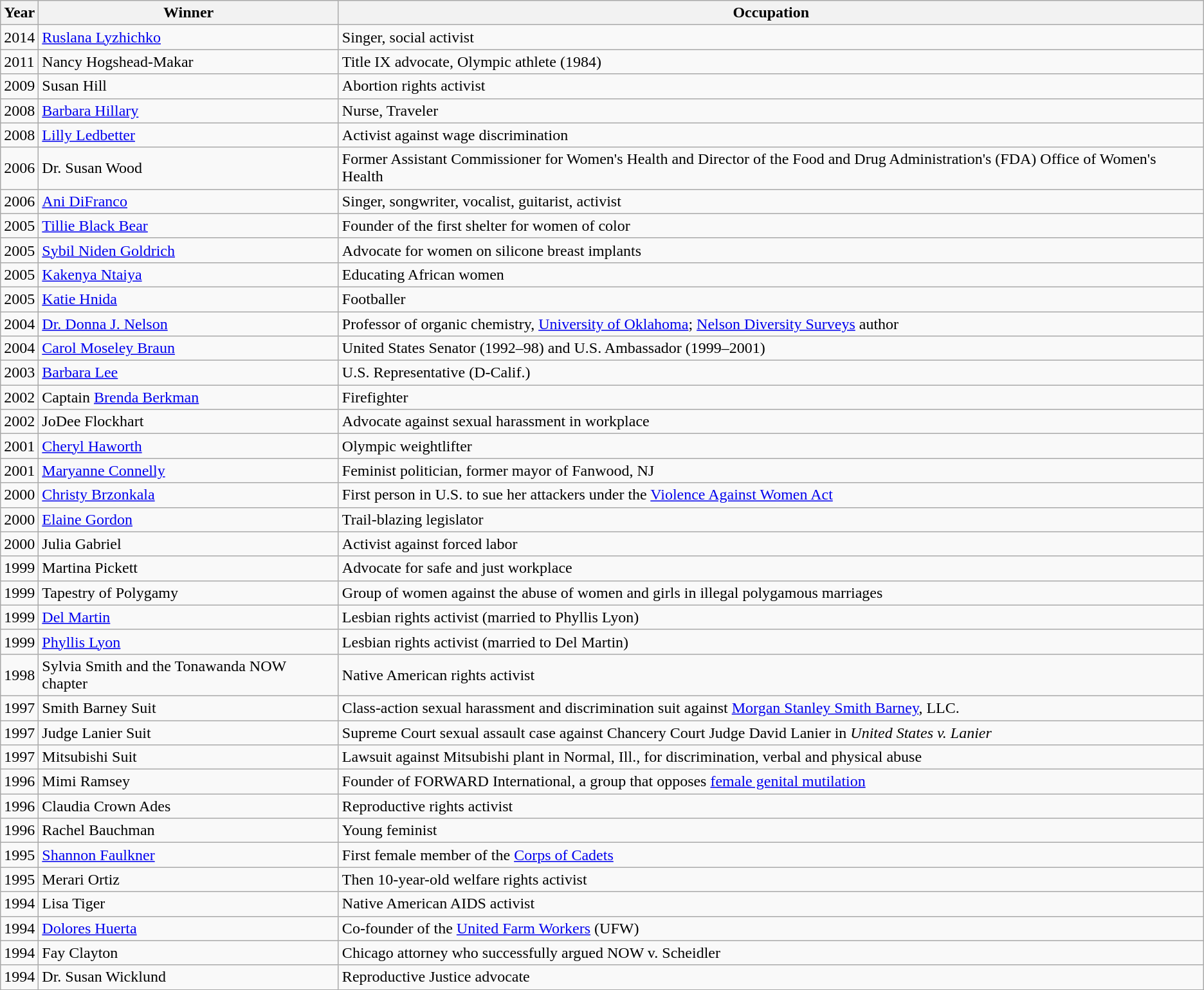<table class="wikitable">
<tr>
<th>Year</th>
<th>Winner</th>
<th>Occupation</th>
</tr>
<tr>
<td>2014</td>
<td><a href='#'>Ruslana Lyzhichko</a></td>
<td>Singer, social activist</td>
</tr>
<tr>
<td>2011</td>
<td>Nancy Hogshead-Makar </td>
<td>Title IX advocate, Olympic athlete (1984)</td>
</tr>
<tr>
<td>2009</td>
<td>Susan Hill</td>
<td>Abortion rights activist</td>
</tr>
<tr>
<td>2008</td>
<td><a href='#'>Barbara Hillary</a></td>
<td>Nurse, Traveler</td>
</tr>
<tr>
<td>2008</td>
<td><a href='#'>Lilly Ledbetter</a></td>
<td>Activist against wage discrimination</td>
</tr>
<tr>
<td>2006</td>
<td>Dr. Susan Wood</td>
<td>Former Assistant Commissioner for Women's Health and Director of the Food and Drug Administration's (FDA) Office of Women's Health</td>
</tr>
<tr>
<td>2006</td>
<td><a href='#'>Ani DiFranco</a></td>
<td>Singer, songwriter, vocalist, guitarist, activist</td>
</tr>
<tr>
<td>2005</td>
<td><a href='#'>Tillie Black Bear</a></td>
<td>Founder of the first shelter for women of color</td>
</tr>
<tr>
<td>2005</td>
<td><a href='#'>Sybil Niden Goldrich</a></td>
<td>Advocate for women on silicone breast implants</td>
</tr>
<tr>
<td>2005</td>
<td><a href='#'>Kakenya Ntaiya</a></td>
<td>Educating African women</td>
</tr>
<tr>
<td>2005</td>
<td><a href='#'>Katie Hnida</a></td>
<td>Footballer</td>
</tr>
<tr>
<td>2004</td>
<td><a href='#'>Dr. Donna J. Nelson</a></td>
<td>Professor of organic chemistry, <a href='#'>University of Oklahoma</a>; <a href='#'>Nelson Diversity Surveys</a> author</td>
</tr>
<tr>
<td>2004</td>
<td><a href='#'>Carol Moseley Braun</a></td>
<td>United States Senator (1992–98) and U.S. Ambassador (1999–2001)</td>
</tr>
<tr>
<td>2003</td>
<td><a href='#'>Barbara Lee</a></td>
<td>U.S. Representative (D-Calif.)</td>
</tr>
<tr>
<td>2002</td>
<td>Captain <a href='#'>Brenda Berkman</a></td>
<td>Firefighter</td>
</tr>
<tr>
<td>2002</td>
<td>JoDee Flockhart </td>
<td>Advocate against sexual harassment in workplace</td>
</tr>
<tr>
<td>2001</td>
<td><a href='#'>Cheryl Haworth</a></td>
<td>Olympic weightlifter</td>
</tr>
<tr>
<td>2001</td>
<td><a href='#'>Maryanne Connelly</a></td>
<td>Feminist politician, former mayor of Fanwood, NJ</td>
</tr>
<tr>
<td>2000</td>
<td><a href='#'>Christy Brzonkala</a></td>
<td>First person in U.S. to sue her attackers under the <a href='#'>Violence Against Women Act</a></td>
</tr>
<tr>
<td>2000</td>
<td><a href='#'>Elaine Gordon</a></td>
<td>Trail-blazing legislator</td>
</tr>
<tr>
<td>2000</td>
<td>Julia Gabriel </td>
<td>Activist against forced labor</td>
</tr>
<tr>
<td>1999</td>
<td>Martina Pickett </td>
<td>Advocate for safe and just workplace</td>
</tr>
<tr>
<td>1999</td>
<td>Tapestry of Polygamy  </td>
<td>Group of women against the abuse of women and girls in illegal polygamous marriages</td>
</tr>
<tr>
<td>1999</td>
<td><a href='#'>Del Martin</a></td>
<td>Lesbian rights activist (married to Phyllis Lyon)</td>
</tr>
<tr>
<td>1999</td>
<td><a href='#'>Phyllis Lyon</a></td>
<td>Lesbian rights activist (married to Del Martin)</td>
</tr>
<tr>
<td>1998</td>
<td>Sylvia Smith and the Tonawanda NOW chapter </td>
<td>Native American rights activist</td>
</tr>
<tr>
<td>1997</td>
<td>Smith Barney Suit </td>
<td>Class-action sexual harassment and discrimination suit against <a href='#'>Morgan Stanley Smith Barney</a>, LLC.</td>
</tr>
<tr>
<td>1997</td>
<td>Judge Lanier Suit </td>
<td>Supreme Court sexual assault case against Chancery Court Judge David Lanier in <em>United States v. Lanier</em></td>
</tr>
<tr>
<td>1997</td>
<td>Mitsubishi Suit </td>
<td>Lawsuit against Mitsubishi plant in Normal, Ill., for discrimination, verbal and physical abuse</td>
</tr>
<tr>
<td>1996</td>
<td>Mimi Ramsey </td>
<td>Founder of FORWARD International, a group that opposes <a href='#'>female genital mutilation</a></td>
</tr>
<tr>
<td>1996</td>
<td>Claudia Crown Ades </td>
<td>Reproductive rights activist</td>
</tr>
<tr>
<td>1996</td>
<td>Rachel Bauchman </td>
<td>Young feminist</td>
</tr>
<tr>
<td>1995</td>
<td><a href='#'>Shannon Faulkner</a></td>
<td>First female member of the <a href='#'>Corps of Cadets</a></td>
</tr>
<tr>
<td>1995</td>
<td>Merari Ortiz </td>
<td>Then 10-year-old welfare rights activist</td>
</tr>
<tr>
<td>1994</td>
<td>Lisa Tiger</td>
<td>Native American AIDS activist</td>
</tr>
<tr>
<td>1994</td>
<td><a href='#'>Dolores Huerta</a></td>
<td>Co-founder of the <a href='#'>United Farm Workers</a> (UFW)</td>
</tr>
<tr>
<td>1994</td>
<td>Fay Clayton</td>
<td>Chicago attorney who successfully argued NOW v. Scheidler</td>
</tr>
<tr>
<td>1994</td>
<td>Dr. Susan Wicklund</td>
<td>Reproductive Justice advocate</td>
</tr>
</table>
